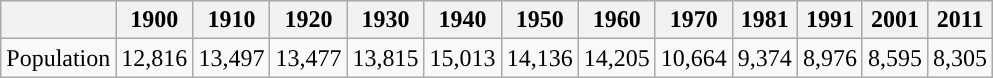<table class="wikitable">
<tr>
<th></th>
<th>1900</th>
<th>1910</th>
<th>1920</th>
<th>1930</th>
<th>1940</th>
<th>1950</th>
<th>1960</th>
<th>1970</th>
<th>1981</th>
<th>1991</th>
<th>2001</th>
<th>2011</th>
</tr>
<tr>
<td>Population</td>
<td>12,816</td>
<td>13,497</td>
<td>13,477</td>
<td>13,815</td>
<td>15,013</td>
<td>14,136</td>
<td>14,205</td>
<td>10,664</td>
<td>9,374</td>
<td>8,976</td>
<td>8,595</td>
<td>8,305</td>
</tr>
</table>
